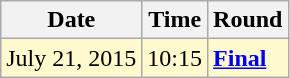<table class="wikitable">
<tr>
<th>Date</th>
<th>Time</th>
<th>Round</th>
</tr>
<tr style=background:lemonchiffon>
<td>July 21, 2015</td>
<td>10:15</td>
<td><strong><a href='#'>Final</a></strong></td>
</tr>
</table>
